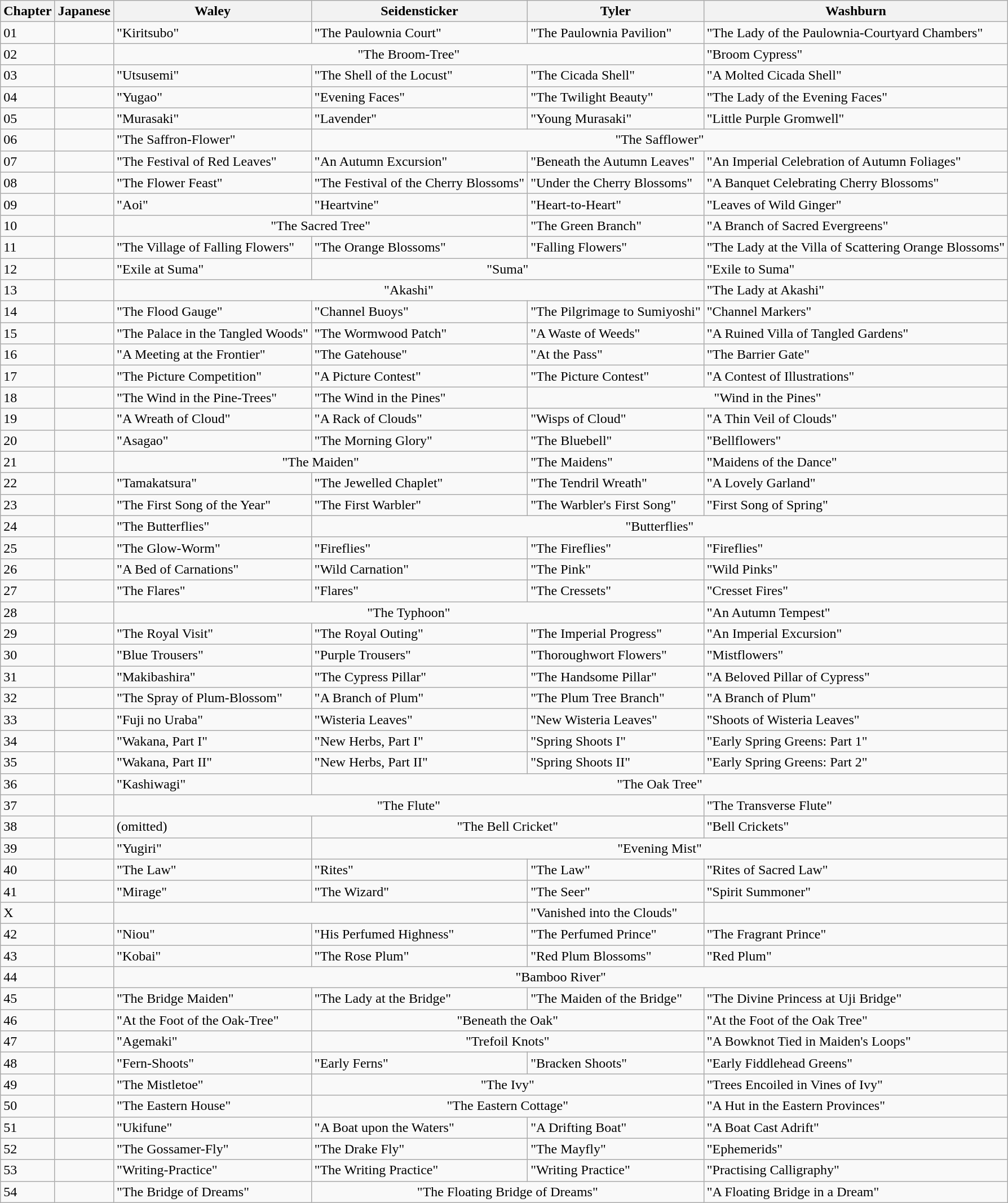<table class="wikitable">
<tr>
<th>Chapter</th>
<th>Japanese</th>
<th>Waley</th>
<th>Seidensticker</th>
<th>Tyler</th>
<th>Washburn</th>
</tr>
<tr>
<td>01</td>
<td></td>
<td>"Kiritsubo"</td>
<td>"The Paulownia Court"</td>
<td>"The Paulownia Pavilion"</td>
<td>"The Lady of the Paulownia-Courtyard Chambers"</td>
</tr>
<tr>
<td>02</td>
<td></td>
<td colspan="3" align="center">"The Broom-Tree"</td>
<td>"Broom Cypress"</td>
</tr>
<tr>
<td>03</td>
<td></td>
<td>"Utsusemi"</td>
<td>"The Shell of the Locust"</td>
<td>"The Cicada Shell"</td>
<td>"A Molted Cicada Shell"</td>
</tr>
<tr>
<td>04</td>
<td></td>
<td>"Yugao"</td>
<td>"Evening Faces"</td>
<td>"The Twilight Beauty"</td>
<td>"The Lady of the Evening Faces"</td>
</tr>
<tr>
<td>05</td>
<td></td>
<td>"Murasaki"</td>
<td>"Lavender"</td>
<td>"Young Murasaki"</td>
<td>"Little Purple Gromwell"</td>
</tr>
<tr>
<td>06</td>
<td></td>
<td>"The Saffron-Flower"</td>
<td colspan="3" align="center">"The Safflower"</td>
</tr>
<tr>
<td>07</td>
<td></td>
<td>"The Festival of Red Leaves"</td>
<td>"An Autumn Excursion"</td>
<td>"Beneath the Autumn Leaves"</td>
<td>"An Imperial Celebration of Autumn Foliages"</td>
</tr>
<tr>
<td>08</td>
<td></td>
<td>"The Flower Feast"</td>
<td>"The Festival of the Cherry Blossoms"</td>
<td>"Under the Cherry Blossoms"</td>
<td>"A Banquet Celebrating Cherry Blossoms"</td>
</tr>
<tr>
<td>09</td>
<td></td>
<td>"Aoi"</td>
<td>"Heartvine"</td>
<td>"Heart-to-Heart"</td>
<td>"Leaves of Wild Ginger"</td>
</tr>
<tr>
<td>10</td>
<td></td>
<td colspan="2" align="center">"The Sacred Tree"</td>
<td>"The Green Branch"</td>
<td>"A Branch of Sacred Evergreens"</td>
</tr>
<tr>
<td>11</td>
<td></td>
<td>"The Village of Falling Flowers"</td>
<td>"The Orange Blossoms"</td>
<td>"Falling Flowers"</td>
<td>"The Lady at the Villa of Scattering Orange Blossoms"</td>
</tr>
<tr>
<td>12</td>
<td></td>
<td>"Exile at Suma"</td>
<td colspan="2" align="center">"Suma"</td>
<td>"Exile to Suma"</td>
</tr>
<tr>
<td>13</td>
<td></td>
<td colspan="3" align="center">"Akashi"</td>
<td>"The Lady at Akashi"</td>
</tr>
<tr>
<td>14</td>
<td></td>
<td>"The Flood Gauge"</td>
<td>"Channel Buoys"</td>
<td>"The Pilgrimage to Sumiyoshi"</td>
<td>"Channel Markers"</td>
</tr>
<tr>
<td>15</td>
<td></td>
<td>"The Palace in the Tangled Woods"</td>
<td>"The Wormwood Patch"</td>
<td>"A Waste of Weeds"</td>
<td>"A Ruined Villa of Tangled Gardens"</td>
</tr>
<tr>
<td>16</td>
<td></td>
<td>"A Meeting at the Frontier"</td>
<td>"The Gatehouse"</td>
<td>"At the Pass"</td>
<td>"The Barrier Gate"</td>
</tr>
<tr>
<td>17</td>
<td></td>
<td>"The Picture Competition"</td>
<td>"A Picture Contest"</td>
<td>"The Picture Contest"</td>
<td>"A Contest of Illustrations"</td>
</tr>
<tr>
<td>18</td>
<td></td>
<td>"The Wind in the Pine-Trees"</td>
<td>"The Wind in the Pines"</td>
<td colspan="2" align="center">"Wind in the Pines"</td>
</tr>
<tr>
<td>19</td>
<td></td>
<td>"A Wreath of Cloud"</td>
<td>"A Rack of Clouds"</td>
<td>"Wisps of Cloud"</td>
<td>"A Thin Veil of Clouds"</td>
</tr>
<tr>
<td>20</td>
<td></td>
<td>"Asagao"</td>
<td>"The Morning Glory"</td>
<td>"The Bluebell"</td>
<td>"Bellflowers"</td>
</tr>
<tr>
<td>21</td>
<td></td>
<td colspan="2" align="center">"The Maiden"</td>
<td>"The Maidens"</td>
<td>"Maidens of the Dance"</td>
</tr>
<tr>
<td>22</td>
<td></td>
<td>"Tamakatsura"</td>
<td>"The Jewelled Chaplet"</td>
<td>"The Tendril Wreath"</td>
<td>"A Lovely Garland"</td>
</tr>
<tr>
<td>23</td>
<td></td>
<td>"The First Song of the Year"</td>
<td>"The First Warbler"</td>
<td>"The Warbler's First Song"</td>
<td>"First Song of Spring"</td>
</tr>
<tr>
<td>24</td>
<td></td>
<td>"The Butterflies"</td>
<td colspan="3" align="center">"Butterflies"</td>
</tr>
<tr>
<td>25</td>
<td></td>
<td>"The Glow-Worm"</td>
<td>"Fireflies"</td>
<td>"The Fireflies"</td>
<td>"Fireflies"</td>
</tr>
<tr>
<td>26</td>
<td></td>
<td>"A Bed of Carnations"</td>
<td>"Wild Carnation"</td>
<td>"The Pink"</td>
<td>"Wild Pinks"</td>
</tr>
<tr>
<td>27</td>
<td></td>
<td>"The Flares"</td>
<td>"Flares"</td>
<td>"The Cressets"</td>
<td>"Cresset Fires"</td>
</tr>
<tr>
<td>28</td>
<td></td>
<td colspan="3" align="center">"The Typhoon"</td>
<td>"An Autumn Tempest"</td>
</tr>
<tr>
<td>29</td>
<td></td>
<td>"The Royal Visit"</td>
<td>"The Royal Outing"</td>
<td>"The Imperial Progress"</td>
<td>"An Imperial Excursion"</td>
</tr>
<tr>
<td>30</td>
<td></td>
<td>"Blue Trousers"</td>
<td>"Purple Trousers"</td>
<td>"Thoroughwort Flowers"</td>
<td>"Mistflowers"</td>
</tr>
<tr>
<td>31</td>
<td></td>
<td>"Makibashira"</td>
<td>"The Cypress Pillar"</td>
<td>"The Handsome Pillar"</td>
<td>"A Beloved Pillar of Cypress"</td>
</tr>
<tr>
<td>32</td>
<td></td>
<td>"The Spray of Plum-Blossom"</td>
<td>"A Branch of Plum"</td>
<td>"The Plum Tree Branch"</td>
<td>"A Branch of Plum"</td>
</tr>
<tr>
<td>33</td>
<td></td>
<td>"Fuji no Uraba"</td>
<td>"Wisteria Leaves"</td>
<td>"New Wisteria Leaves"</td>
<td>"Shoots of Wisteria Leaves"</td>
</tr>
<tr>
<td>34</td>
<td></td>
<td>"Wakana, Part I"</td>
<td>"New Herbs, Part I"</td>
<td>"Spring Shoots I"</td>
<td>"Early Spring Greens: Part 1"</td>
</tr>
<tr>
<td>35</td>
<td></td>
<td>"Wakana, Part II"</td>
<td>"New Herbs, Part II"</td>
<td>"Spring Shoots II"</td>
<td>"Early Spring Greens: Part 2"</td>
</tr>
<tr>
<td>36</td>
<td></td>
<td>"Kashiwagi"</td>
<td colspan="3" align="center">"The Oak Tree"</td>
</tr>
<tr>
<td>37</td>
<td></td>
<td colspan="3" align="center">"The Flute"</td>
<td>"The Transverse Flute"</td>
</tr>
<tr>
<td>38</td>
<td></td>
<td>(omitted)</td>
<td colspan="2" align="center">"The Bell Cricket"</td>
<td>"Bell Crickets"</td>
</tr>
<tr>
<td>39</td>
<td></td>
<td>"Yugiri"</td>
<td colspan="3" align="center">"Evening Mist"</td>
</tr>
<tr>
<td>40</td>
<td></td>
<td>"The Law"</td>
<td>"Rites"</td>
<td>"The Law"</td>
<td>"Rites of Sacred Law"</td>
</tr>
<tr>
<td>41</td>
<td></td>
<td>"Mirage"</td>
<td>"The Wizard"</td>
<td>"The Seer"</td>
<td>"Spirit Summoner"</td>
</tr>
<tr>
<td>X</td>
<td></td>
<td colspan="2" align="center"></td>
<td>"Vanished into the Clouds"</td>
<td></td>
</tr>
<tr>
<td>42</td>
<td></td>
<td>"Niou"</td>
<td>"His Perfumed Highness"</td>
<td>"The Perfumed Prince"</td>
<td>"The Fragrant Prince"</td>
</tr>
<tr>
<td>43</td>
<td></td>
<td>"Kobai"</td>
<td>"The Rose Plum"</td>
<td>"Red Plum Blossoms"</td>
<td>"Red Plum"</td>
</tr>
<tr>
<td>44</td>
<td></td>
<td colspan="4" align="center">"Bamboo River"</td>
</tr>
<tr>
<td>45</td>
<td></td>
<td>"The Bridge Maiden"</td>
<td>"The Lady at the Bridge"</td>
<td>"The Maiden of the Bridge"</td>
<td>"The Divine Princess at Uji Bridge"</td>
</tr>
<tr>
<td>46</td>
<td></td>
<td>"At the Foot of the Oak-Tree"</td>
<td colspan="2" align="center">"Beneath the Oak"</td>
<td>"At the Foot of the Oak Tree"</td>
</tr>
<tr>
<td>47</td>
<td></td>
<td>"Agemaki"</td>
<td colspan="2" align="center">"Trefoil Knots"</td>
<td>"A Bowknot Tied in Maiden's Loops"</td>
</tr>
<tr>
<td>48</td>
<td></td>
<td>"Fern-Shoots"</td>
<td>"Early Ferns"</td>
<td>"Bracken Shoots"</td>
<td>"Early Fiddlehead Greens"</td>
</tr>
<tr>
<td>49</td>
<td></td>
<td>"The Mistletoe"</td>
<td colspan="2" align="center">"The Ivy"</td>
<td>"Trees Encoiled in Vines of Ivy"</td>
</tr>
<tr>
<td>50</td>
<td></td>
<td>"The Eastern House"</td>
<td colspan="2" align="center">"The Eastern Cottage"</td>
<td>"A Hut in the Eastern Provinces"</td>
</tr>
<tr>
<td>51</td>
<td></td>
<td>"Ukifune"</td>
<td>"A Boat upon the Waters"</td>
<td>"A Drifting Boat"</td>
<td>"A Boat Cast Adrift"</td>
</tr>
<tr>
<td>52</td>
<td></td>
<td>"The Gossamer-Fly"</td>
<td>"The Drake Fly"</td>
<td>"The Mayfly"</td>
<td>"Ephemerids"</td>
</tr>
<tr>
<td>53</td>
<td></td>
<td>"Writing-Practice"</td>
<td>"The Writing Practice"</td>
<td>"Writing Practice"</td>
<td>"Practising Calligraphy"</td>
</tr>
<tr>
<td>54</td>
<td></td>
<td>"The Bridge of Dreams"</td>
<td colspan="2" align="center">"The Floating Bridge of Dreams"</td>
<td>"A Floating Bridge in a Dream"</td>
</tr>
</table>
